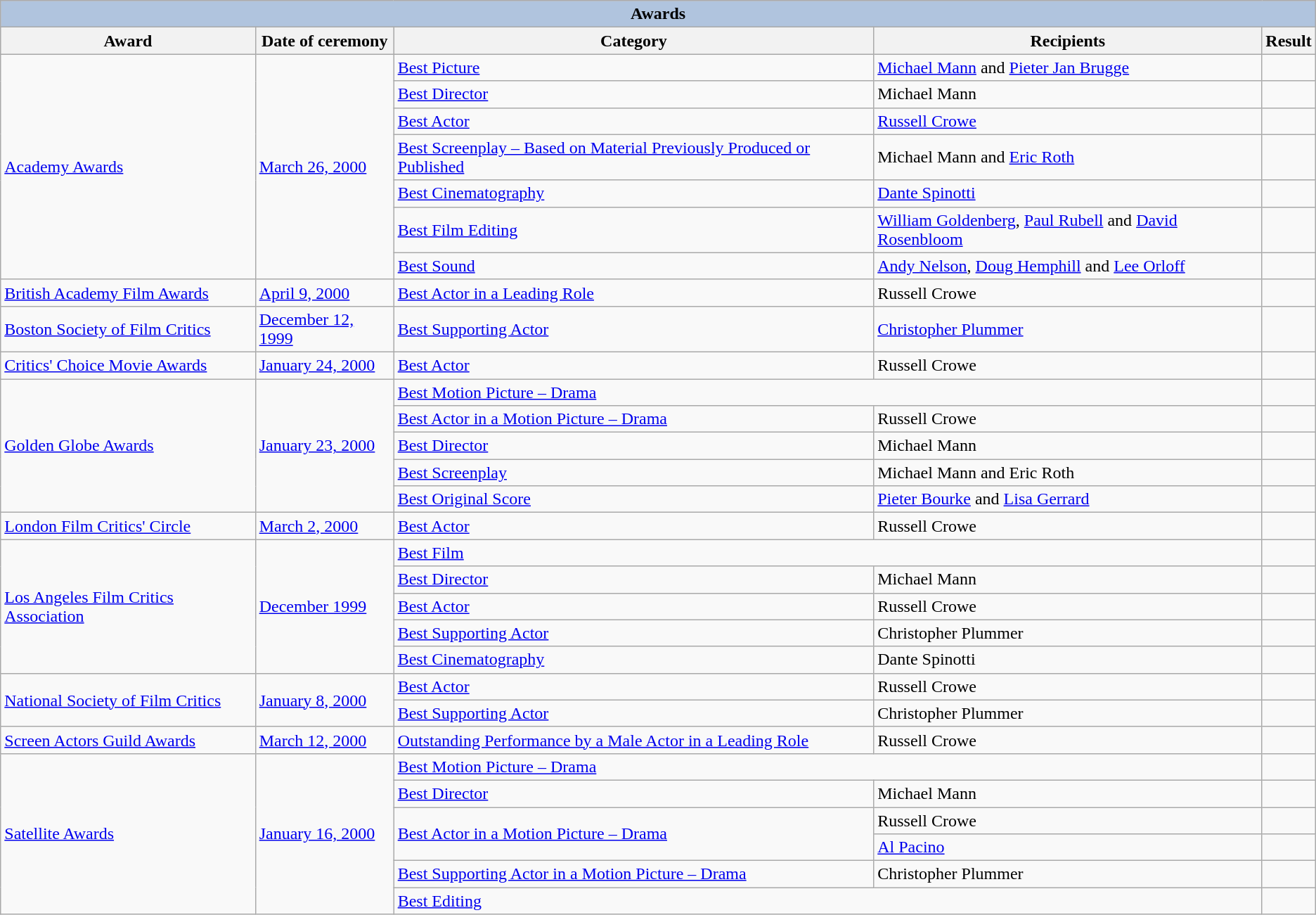<table class="wikitable">
<tr style="background:#ccc; text-align:center;">
<th colspan="5" style="background: LightSteelBlue;">Awards</th>
</tr>
<tr style="background:#ccc; text-align:center;">
<th>Award</th>
<th>Date of ceremony</th>
<th>Category</th>
<th>Recipients</th>
<th>Result</th>
</tr>
<tr>
<td rowspan="7"><a href='#'>Academy Awards</a></td>
<td rowspan="7"><a href='#'>March 26, 2000</a></td>
<td><a href='#'>Best Picture</a></td>
<td><a href='#'>Michael Mann</a> and <a href='#'>Pieter Jan Brugge</a></td>
<td></td>
</tr>
<tr>
<td><a href='#'>Best Director</a></td>
<td>Michael Mann</td>
<td></td>
</tr>
<tr>
<td><a href='#'>Best Actor</a></td>
<td><a href='#'>Russell Crowe</a></td>
<td></td>
</tr>
<tr>
<td><a href='#'>Best Screenplay – Based on Material Previously Produced or Published</a></td>
<td>Michael Mann and <a href='#'>Eric Roth</a></td>
<td></td>
</tr>
<tr>
<td><a href='#'>Best Cinematography</a></td>
<td><a href='#'>Dante Spinotti</a></td>
<td></td>
</tr>
<tr>
<td><a href='#'>Best Film Editing</a></td>
<td><a href='#'>William Goldenberg</a>, <a href='#'>Paul Rubell</a> and <a href='#'>David Rosenbloom</a></td>
<td></td>
</tr>
<tr>
<td><a href='#'>Best Sound</a></td>
<td><a href='#'>Andy Nelson</a>, <a href='#'>Doug Hemphill</a> and <a href='#'>Lee Orloff</a></td>
<td></td>
</tr>
<tr>
<td><a href='#'>British Academy Film Awards</a></td>
<td><a href='#'>April 9, 2000</a></td>
<td><a href='#'>Best Actor in a Leading Role</a></td>
<td>Russell Crowe</td>
<td></td>
</tr>
<tr>
<td><a href='#'>Boston Society of Film Critics</a></td>
<td><a href='#'>December 12, 1999</a></td>
<td><a href='#'>Best Supporting Actor</a></td>
<td><a href='#'>Christopher Plummer</a></td>
<td></td>
</tr>
<tr>
<td><a href='#'>Critics' Choice Movie Awards</a></td>
<td><a href='#'>January 24, 2000</a></td>
<td><a href='#'>Best Actor</a></td>
<td>Russell Crowe</td>
<td></td>
</tr>
<tr>
<td rowspan="5"><a href='#'>Golden Globe Awards</a></td>
<td rowspan="5"><a href='#'>January 23, 2000</a></td>
<td colspan="2"><a href='#'>Best Motion Picture – Drama</a></td>
<td></td>
</tr>
<tr>
<td><a href='#'>Best Actor in a Motion Picture – Drama</a></td>
<td>Russell Crowe</td>
<td></td>
</tr>
<tr>
<td><a href='#'>Best Director</a></td>
<td>Michael Mann</td>
<td></td>
</tr>
<tr>
<td><a href='#'>Best Screenplay</a></td>
<td>Michael Mann and Eric Roth</td>
<td></td>
</tr>
<tr>
<td><a href='#'>Best Original Score</a></td>
<td><a href='#'>Pieter Bourke</a> and <a href='#'>Lisa Gerrard</a></td>
<td></td>
</tr>
<tr>
<td><a href='#'>London Film Critics' Circle</a></td>
<td><a href='#'>March 2, 2000</a></td>
<td><a href='#'>Best Actor</a></td>
<td>Russell Crowe</td>
<td></td>
</tr>
<tr>
<td rowspan="5"><a href='#'>Los Angeles Film Critics Association</a></td>
<td rowspan="5"><a href='#'>December 1999</a></td>
<td colspan="2"><a href='#'>Best Film</a></td>
<td></td>
</tr>
<tr>
<td><a href='#'>Best Director</a></td>
<td>Michael Mann</td>
<td></td>
</tr>
<tr>
<td><a href='#'>Best Actor</a></td>
<td>Russell Crowe</td>
<td></td>
</tr>
<tr>
<td><a href='#'>Best Supporting Actor</a></td>
<td>Christopher Plummer</td>
<td></td>
</tr>
<tr>
<td><a href='#'>Best Cinematography</a></td>
<td>Dante Spinotti</td>
<td></td>
</tr>
<tr>
<td rowspan="2"><a href='#'>National Society of Film Critics</a></td>
<td rowspan="2"><a href='#'>January 8, 2000</a></td>
<td><a href='#'>Best Actor</a></td>
<td>Russell Crowe</td>
<td></td>
</tr>
<tr>
<td><a href='#'>Best Supporting Actor</a></td>
<td>Christopher Plummer</td>
<td></td>
</tr>
<tr>
<td><a href='#'>Screen Actors Guild Awards</a></td>
<td><a href='#'>March 12, 2000</a></td>
<td><a href='#'>Outstanding Performance by a Male Actor in a Leading Role</a></td>
<td>Russell Crowe</td>
<td></td>
</tr>
<tr>
<td rowspan="6"><a href='#'>Satellite Awards</a></td>
<td rowspan="6"><a href='#'>January 16, 2000</a></td>
<td colspan="2"><a href='#'>Best Motion Picture – Drama</a></td>
<td></td>
</tr>
<tr>
<td><a href='#'>Best Director</a></td>
<td>Michael Mann</td>
<td></td>
</tr>
<tr>
<td rowspan="2"><a href='#'>Best Actor in a Motion Picture – Drama</a></td>
<td>Russell Crowe</td>
<td></td>
</tr>
<tr>
<td><a href='#'>Al Pacino</a></td>
<td></td>
</tr>
<tr>
<td><a href='#'>Best Supporting Actor in a Motion Picture – Drama</a></td>
<td>Christopher Plummer</td>
<td></td>
</tr>
<tr>
<td colspan="2"><a href='#'>Best Editing</a></td>
<td></td>
</tr>
</table>
